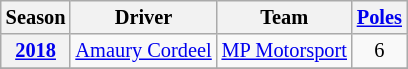<table class="wikitable" style="font-size:85%; text-align:center;">
<tr>
<th scope=col>Season</th>
<th scope=col>Driver</th>
<th scope=col>Team</th>
<th scope=col><a href='#'>Poles</a></th>
</tr>
<tr>
<th><a href='#'>2018</a></th>
<td align=left> <a href='#'>Amaury Cordeel</a></td>
<td align=left> <a href='#'>MP Motorsport</a></td>
<td>6</td>
</tr>
<tr>
</tr>
</table>
